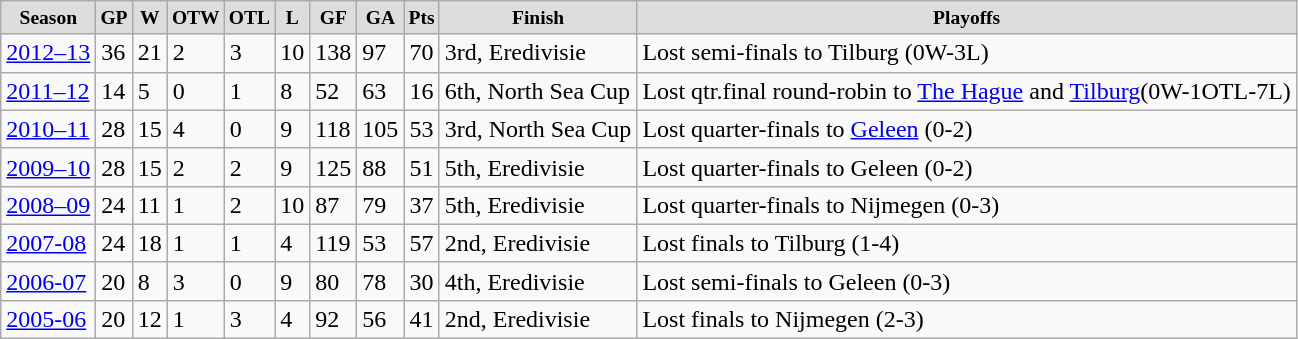<table class="wikitable">
<tr align="center" style="font-size: small; font-weight:bold; background-color:#dddddd; padding:5px;" |>
<td>Season</td>
<td>GP</td>
<td>W</td>
<td>OTW</td>
<td>OTL</td>
<td>L</td>
<td>GF</td>
<td>GA</td>
<td>Pts</td>
<td>Finish</td>
<td>Playoffs</td>
</tr>
<tr>
<td><a href='#'>2012–13</a></td>
<td>36</td>
<td>21</td>
<td>2</td>
<td>3</td>
<td>10</td>
<td>138</td>
<td>97</td>
<td>70</td>
<td>3rd, Eredivisie</td>
<td>Lost semi-finals to Tilburg (0W-3L)</td>
</tr>
<tr>
<td><a href='#'>2011–12</a></td>
<td>14</td>
<td>5</td>
<td>0</td>
<td>1</td>
<td>8</td>
<td>52</td>
<td>63</td>
<td>16</td>
<td>6th, North Sea Cup</td>
<td>Lost qtr.final round-robin to <a href='#'>The Hague</a> and <a href='#'>Tilburg</a>(0W-1OTL-7L)</td>
</tr>
<tr>
<td><a href='#'>2010–11</a></td>
<td>28</td>
<td>15</td>
<td>4</td>
<td>0</td>
<td>9</td>
<td>118</td>
<td>105</td>
<td>53</td>
<td>3rd, North Sea Cup</td>
<td>Lost quarter-finals to <a href='#'>Geleen</a> (0-2)</td>
</tr>
<tr>
<td><a href='#'>2009–10</a></td>
<td>28</td>
<td>15</td>
<td>2</td>
<td>2</td>
<td>9</td>
<td>125</td>
<td>88</td>
<td>51</td>
<td>5th, Eredivisie</td>
<td>Lost quarter-finals to Geleen (0-2)</td>
</tr>
<tr>
<td><a href='#'>2008–09</a></td>
<td>24</td>
<td>11</td>
<td>1</td>
<td>2</td>
<td>10</td>
<td>87</td>
<td>79</td>
<td>37</td>
<td>5th, Eredivisie</td>
<td>Lost quarter-finals to Nijmegen (0-3)</td>
</tr>
<tr>
<td><a href='#'>2007-08</a></td>
<td>24</td>
<td>18</td>
<td>1</td>
<td>1</td>
<td>4</td>
<td>119</td>
<td>53</td>
<td>57</td>
<td>2nd, Eredivisie</td>
<td>Lost finals to Tilburg (1-4)</td>
</tr>
<tr>
<td><a href='#'>2006-07</a></td>
<td>20</td>
<td>8</td>
<td>3</td>
<td>0</td>
<td>9</td>
<td>80</td>
<td>78</td>
<td>30</td>
<td>4th, Eredivisie</td>
<td>Lost semi-finals to Geleen (0-3)</td>
</tr>
<tr>
<td><a href='#'>2005-06</a></td>
<td>20</td>
<td>12</td>
<td>1</td>
<td>3</td>
<td>4</td>
<td>92</td>
<td>56</td>
<td>41</td>
<td>2nd, Eredivisie</td>
<td>Lost finals to Nijmegen (2-3)</td>
</tr>
</table>
